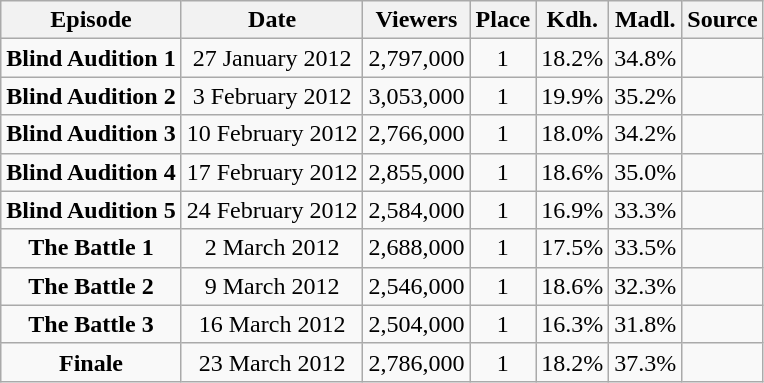<table class="wikitable sortable" style="text-align:center">
<tr>
<th>Episode</th>
<th>Date</th>
<th>Viewers</th>
<th>Place</th>
<th>Kdh.</th>
<th>Madl.</th>
<th>Source</th>
</tr>
<tr>
<td><strong>Blind Audition 1</strong></td>
<td>27 January 2012</td>
<td>2,797,000</td>
<td>1</td>
<td>18.2%</td>
<td>34.8%</td>
<td></td>
</tr>
<tr>
<td><strong>Blind Audition 2</strong></td>
<td>3 February 2012</td>
<td>3,053,000</td>
<td>1</td>
<td>19.9%</td>
<td>35.2%</td>
<td></td>
</tr>
<tr>
<td><strong>Blind Audition 3</strong></td>
<td>10 February 2012</td>
<td>2,766,000</td>
<td>1</td>
<td>18.0%</td>
<td>34.2%</td>
<td></td>
</tr>
<tr>
<td><strong>Blind Audition 4</strong></td>
<td>17 February 2012</td>
<td>2,855,000</td>
<td>1</td>
<td>18.6%</td>
<td>35.0%</td>
<td></td>
</tr>
<tr>
<td><strong>Blind Audition 5</strong></td>
<td>24 February 2012</td>
<td>2,584,000</td>
<td>1</td>
<td>16.9%</td>
<td>33.3%</td>
<td></td>
</tr>
<tr>
<td><strong>The Battle 1</strong></td>
<td>2 March 2012</td>
<td>2,688,000</td>
<td>1</td>
<td>17.5%</td>
<td>33.5%</td>
<td></td>
</tr>
<tr>
<td><strong>The Battle 2</strong></td>
<td>9 March 2012</td>
<td>2,546,000</td>
<td>1</td>
<td>18.6%</td>
<td>32.3%</td>
<td></td>
</tr>
<tr>
<td><strong>The Battle 3</strong></td>
<td>16 March 2012</td>
<td>2,504,000</td>
<td>1</td>
<td>16.3%</td>
<td>31.8%</td>
<td></td>
</tr>
<tr>
<td><strong>Finale</strong></td>
<td>23 March 2012</td>
<td>2,786,000</td>
<td>1</td>
<td>18.2%</td>
<td>37.3%</td>
<td></td>
</tr>
</table>
